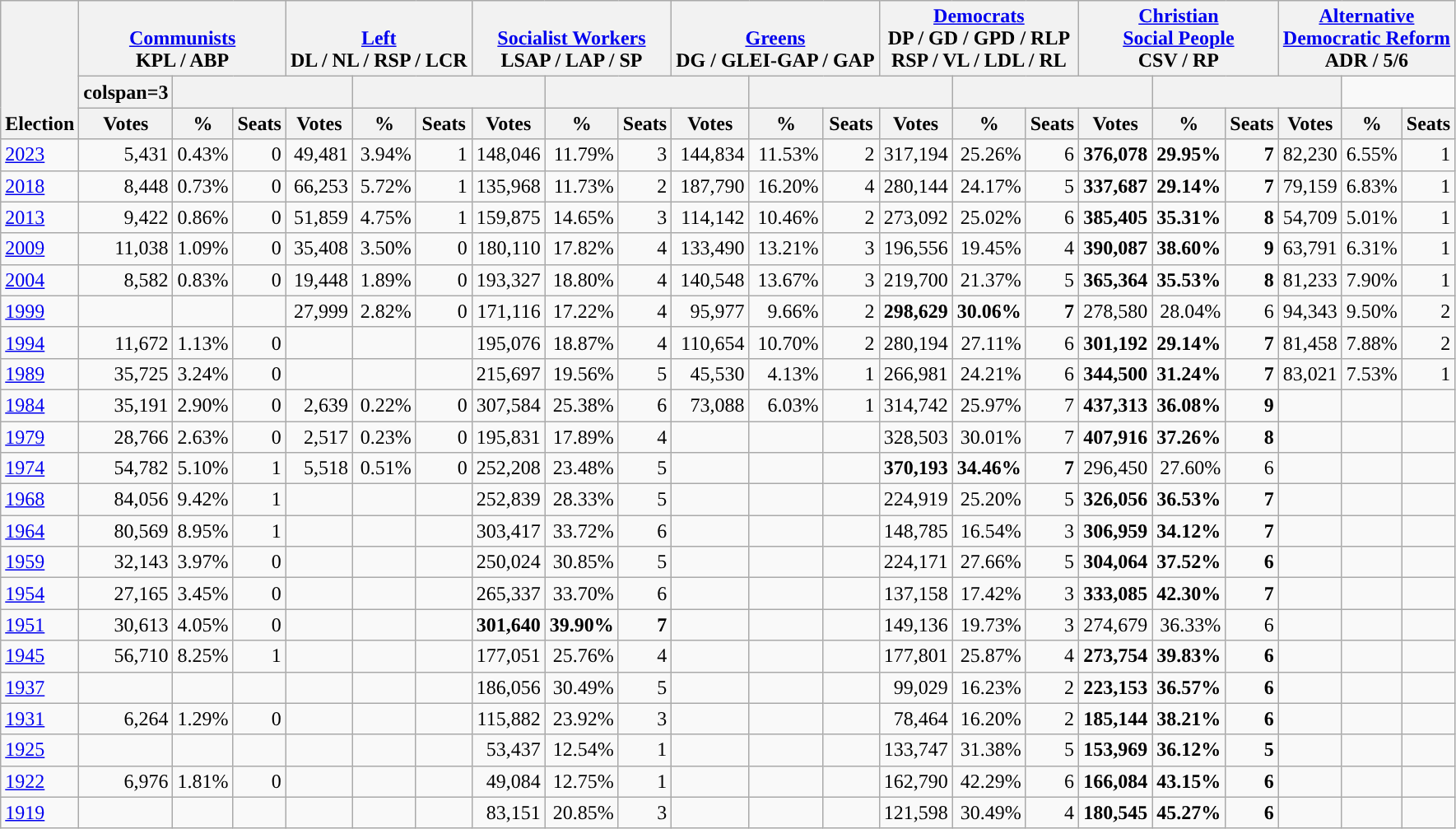<table class="wikitable" border="1" style="font-size:100%; text-align:right;">
<tr>
<th style="text-align:left;" valign=bottom rowspan=3>Election</th>
<th valign=bottom colspan=3><a href='#'>Communists</a><br>KPL / ABP</th>
<th valign=bottom colspan=3><a href='#'>Left</a><br>DL / NL / RSP / LCR</th>
<th valign=bottom colspan=3><a href='#'>Socialist Workers</a><br>LSAP / LAP / SP</th>
<th valign=bottom colspan=3><a href='#'>Greens</a><br>DG / GLEI-GAP / GAP</th>
<th valign=bottom colspan=3><a href='#'>Democrats</a><br>DP / GD / GPD / RLP<br>RSP / VL / LDL / RL</th>
<th valign=bottom colspan=3><a href='#'>Christian<br>Social People</a><br>CSV / RP</th>
<th valign=bottom colspan=3><a href='#'>Alternative<br>Democratic Reform</a><br>ADR / 5/6</th>
</tr>
<tr>
<th>colspan=3 </th>
<th colspan=3 style="background:"></th>
<th colspan=3 style="background:"></th>
<th colspan=3 style="background:"></th>
<th colspan=3 style="background:"></th>
<th colspan=3 style="background:"></th>
<th colspan=3 style="background:"></th>
</tr>
<tr>
<th>Votes</th>
<th>%</th>
<th>Seats</th>
<th>Votes</th>
<th>%</th>
<th>Seats</th>
<th>Votes</th>
<th>%</th>
<th>Seats</th>
<th>Votes</th>
<th>%</th>
<th>Seats</th>
<th>Votes</th>
<th>%</th>
<th>Seats</th>
<th>Votes</th>
<th>%</th>
<th>Seats</th>
<th>Votes</th>
<th>%</th>
<th>Seats</th>
</tr>
<tr>
<td align=left><a href='#'>2023</a></td>
<td>5,431</td>
<td>0.43%</td>
<td>0</td>
<td>49,481</td>
<td>3.94%</td>
<td>1</td>
<td>148,046</td>
<td>11.79%</td>
<td>3</td>
<td>144,834</td>
<td>11.53%</td>
<td>2</td>
<td>317,194</td>
<td>25.26%</td>
<td>6</td>
<td><strong>376,078</strong></td>
<td><strong>29.95%</strong></td>
<td><strong>7</strong></td>
<td>82,230</td>
<td>6.55%</td>
<td>1</td>
</tr>
<tr>
<td align=left><a href='#'>2018</a></td>
<td>8,448</td>
<td>0.73%</td>
<td>0</td>
<td>66,253</td>
<td>5.72%</td>
<td>1</td>
<td>135,968</td>
<td>11.73%</td>
<td>2</td>
<td>187,790</td>
<td>16.20%</td>
<td>4</td>
<td>280,144</td>
<td>24.17%</td>
<td>5</td>
<td><strong>337,687</strong></td>
<td><strong>29.14%</strong></td>
<td><strong>7</strong></td>
<td>79,159</td>
<td>6.83%</td>
<td>1</td>
</tr>
<tr>
<td align=left><a href='#'>2013</a></td>
<td>9,422</td>
<td>0.86%</td>
<td>0</td>
<td>51,859</td>
<td>4.75%</td>
<td>1</td>
<td>159,875</td>
<td>14.65%</td>
<td>3</td>
<td>114,142</td>
<td>10.46%</td>
<td>2</td>
<td>273,092</td>
<td>25.02%</td>
<td>6</td>
<td><strong>385,405</strong></td>
<td><strong>35.31%</strong></td>
<td><strong>8</strong></td>
<td>54,709</td>
<td>5.01%</td>
<td>1</td>
</tr>
<tr>
<td align=left><a href='#'>2009</a></td>
<td>11,038</td>
<td>1.09%</td>
<td>0</td>
<td>35,408</td>
<td>3.50%</td>
<td>0</td>
<td>180,110</td>
<td>17.82%</td>
<td>4</td>
<td>133,490</td>
<td>13.21%</td>
<td>3</td>
<td>196,556</td>
<td>19.45%</td>
<td>4</td>
<td><strong>390,087</strong></td>
<td><strong>38.60%</strong></td>
<td><strong>9</strong></td>
<td>63,791</td>
<td>6.31%</td>
<td>1</td>
</tr>
<tr>
<td align=left><a href='#'>2004</a></td>
<td>8,582</td>
<td>0.83%</td>
<td>0</td>
<td>19,448</td>
<td>1.89%</td>
<td>0</td>
<td>193,327</td>
<td>18.80%</td>
<td>4</td>
<td>140,548</td>
<td>13.67%</td>
<td>3</td>
<td>219,700</td>
<td>21.37%</td>
<td>5</td>
<td><strong>365,364</strong></td>
<td><strong>35.53%</strong></td>
<td><strong>8</strong></td>
<td>81,233</td>
<td>7.90%</td>
<td>1</td>
</tr>
<tr>
<td align=left><a href='#'>1999</a></td>
<td></td>
<td></td>
<td></td>
<td>27,999</td>
<td>2.82%</td>
<td>0</td>
<td>171,116</td>
<td>17.22%</td>
<td>4</td>
<td>95,977</td>
<td>9.66%</td>
<td>2</td>
<td><strong>298,629</strong></td>
<td><strong>30.06%</strong></td>
<td><strong>7</strong></td>
<td>278,580</td>
<td>28.04%</td>
<td>6</td>
<td>94,343</td>
<td>9.50%</td>
<td>2</td>
</tr>
<tr>
<td align=left><a href='#'>1994</a></td>
<td>11,672</td>
<td>1.13%</td>
<td>0</td>
<td></td>
<td></td>
<td></td>
<td>195,076</td>
<td>18.87%</td>
<td>4</td>
<td>110,654</td>
<td>10.70%</td>
<td>2</td>
<td>280,194</td>
<td>27.11%</td>
<td>6</td>
<td><strong>301,192</strong></td>
<td><strong>29.14%</strong></td>
<td><strong>7</strong></td>
<td>81,458</td>
<td>7.88%</td>
<td>2</td>
</tr>
<tr>
<td align=left><a href='#'>1989</a></td>
<td>35,725</td>
<td>3.24%</td>
<td>0</td>
<td></td>
<td></td>
<td></td>
<td>215,697</td>
<td>19.56%</td>
<td>5</td>
<td>45,530</td>
<td>4.13%</td>
<td>1</td>
<td>266,981</td>
<td>24.21%</td>
<td>6</td>
<td><strong>344,500</strong></td>
<td><strong>31.24%</strong></td>
<td><strong>7</strong></td>
<td>83,021</td>
<td>7.53%</td>
<td>1</td>
</tr>
<tr>
<td align=left><a href='#'>1984</a></td>
<td>35,191</td>
<td>2.90%</td>
<td>0</td>
<td>2,639</td>
<td>0.22%</td>
<td>0</td>
<td>307,584</td>
<td>25.38%</td>
<td>6</td>
<td>73,088</td>
<td>6.03%</td>
<td>1</td>
<td>314,742</td>
<td>25.97%</td>
<td>7</td>
<td><strong>437,313</strong></td>
<td><strong>36.08%</strong></td>
<td><strong>9</strong></td>
<td></td>
<td></td>
<td></td>
</tr>
<tr>
<td align=left><a href='#'>1979</a></td>
<td>28,766</td>
<td>2.63%</td>
<td>0</td>
<td>2,517</td>
<td>0.23%</td>
<td>0</td>
<td>195,831</td>
<td>17.89%</td>
<td>4</td>
<td></td>
<td></td>
<td></td>
<td>328,503</td>
<td>30.01%</td>
<td>7</td>
<td><strong>407,916</strong></td>
<td><strong>37.26%</strong></td>
<td><strong>8</strong></td>
<td></td>
<td></td>
<td></td>
</tr>
<tr>
<td align=left><a href='#'>1974</a></td>
<td>54,782</td>
<td>5.10%</td>
<td>1</td>
<td>5,518</td>
<td>0.51%</td>
<td>0</td>
<td>252,208</td>
<td>23.48%</td>
<td>5</td>
<td></td>
<td></td>
<td></td>
<td><strong>370,193</strong></td>
<td><strong>34.46%</strong></td>
<td><strong>7</strong></td>
<td>296,450</td>
<td>27.60%</td>
<td>6</td>
<td></td>
<td></td>
<td></td>
</tr>
<tr>
<td align=left><a href='#'>1968</a></td>
<td>84,056</td>
<td>9.42%</td>
<td>1</td>
<td></td>
<td></td>
<td></td>
<td>252,839</td>
<td>28.33%</td>
<td>5</td>
<td></td>
<td></td>
<td></td>
<td>224,919</td>
<td>25.20%</td>
<td>5</td>
<td><strong>326,056</strong></td>
<td><strong>36.53%</strong></td>
<td><strong>7</strong></td>
<td></td>
<td></td>
<td></td>
</tr>
<tr>
<td align=left><a href='#'>1964</a></td>
<td>80,569</td>
<td>8.95%</td>
<td>1</td>
<td></td>
<td></td>
<td></td>
<td>303,417</td>
<td>33.72%</td>
<td>6</td>
<td></td>
<td></td>
<td></td>
<td>148,785</td>
<td>16.54%</td>
<td>3</td>
<td><strong>306,959</strong></td>
<td><strong>34.12%</strong></td>
<td><strong>7</strong></td>
<td></td>
<td></td>
<td></td>
</tr>
<tr>
<td align=left><a href='#'>1959</a></td>
<td>32,143</td>
<td>3.97%</td>
<td>0</td>
<td></td>
<td></td>
<td></td>
<td>250,024</td>
<td>30.85%</td>
<td>5</td>
<td></td>
<td></td>
<td></td>
<td>224,171</td>
<td>27.66%</td>
<td>5</td>
<td><strong>304,064</strong></td>
<td><strong>37.52%</strong></td>
<td><strong>6</strong></td>
<td></td>
<td></td>
<td></td>
</tr>
<tr>
<td align=left><a href='#'>1954</a></td>
<td>27,165</td>
<td>3.45%</td>
<td>0</td>
<td></td>
<td></td>
<td></td>
<td>265,337</td>
<td>33.70%</td>
<td>6</td>
<td></td>
<td></td>
<td></td>
<td>137,158</td>
<td>17.42%</td>
<td>3</td>
<td><strong>333,085</strong></td>
<td><strong>42.30%</strong></td>
<td><strong>7</strong></td>
<td></td>
<td></td>
<td></td>
</tr>
<tr>
<td align=left><a href='#'>1951</a></td>
<td>30,613</td>
<td>4.05%</td>
<td>0</td>
<td></td>
<td></td>
<td></td>
<td><strong>301,640</strong></td>
<td><strong>39.90%</strong></td>
<td><strong>7</strong></td>
<td></td>
<td></td>
<td></td>
<td>149,136</td>
<td>19.73%</td>
<td>3</td>
<td>274,679</td>
<td>36.33%</td>
<td>6</td>
<td></td>
<td></td>
<td></td>
</tr>
<tr>
<td align=left><a href='#'>1945</a></td>
<td>56,710</td>
<td>8.25%</td>
<td>1</td>
<td></td>
<td></td>
<td></td>
<td>177,051</td>
<td>25.76%</td>
<td>4</td>
<td></td>
<td></td>
<td></td>
<td>177,801</td>
<td>25.87%</td>
<td>4</td>
<td><strong>273,754</strong></td>
<td><strong>39.83%</strong></td>
<td><strong>6</strong></td>
<td></td>
<td></td>
<td></td>
</tr>
<tr>
<td align=left><a href='#'>1937</a></td>
<td></td>
<td></td>
<td></td>
<td></td>
<td></td>
<td></td>
<td>186,056</td>
<td>30.49%</td>
<td>5</td>
<td></td>
<td></td>
<td></td>
<td>99,029</td>
<td>16.23%</td>
<td>2</td>
<td><strong>223,153</strong></td>
<td><strong>36.57%</strong></td>
<td><strong>6</strong></td>
<td></td>
<td></td>
<td></td>
</tr>
<tr>
<td align=left><a href='#'>1931</a></td>
<td>6,264</td>
<td>1.29%</td>
<td>0</td>
<td></td>
<td></td>
<td></td>
<td>115,882</td>
<td>23.92%</td>
<td>3</td>
<td></td>
<td></td>
<td></td>
<td>78,464</td>
<td>16.20%</td>
<td>2</td>
<td><strong>185,144</strong></td>
<td><strong>38.21%</strong></td>
<td><strong>6</strong></td>
<td></td>
<td></td>
<td></td>
</tr>
<tr>
<td align=left><a href='#'>1925</a></td>
<td></td>
<td></td>
<td></td>
<td></td>
<td></td>
<td></td>
<td>53,437</td>
<td>12.54%</td>
<td>1</td>
<td></td>
<td></td>
<td></td>
<td>133,747</td>
<td>31.38%</td>
<td>5</td>
<td><strong>153,969</strong></td>
<td><strong>36.12%</strong></td>
<td><strong>5</strong></td>
<td></td>
<td></td>
<td></td>
</tr>
<tr>
<td align=left><a href='#'>1922</a></td>
<td>6,976</td>
<td>1.81%</td>
<td>0</td>
<td></td>
<td></td>
<td></td>
<td>49,084</td>
<td>12.75%</td>
<td>1</td>
<td></td>
<td></td>
<td></td>
<td>162,790</td>
<td>42.29%</td>
<td>6</td>
<td><strong>166,084</strong></td>
<td><strong>43.15%</strong></td>
<td><strong>6</strong></td>
<td></td>
<td></td>
<td></td>
</tr>
<tr>
<td align=left><a href='#'>1919</a></td>
<td></td>
<td></td>
<td></td>
<td></td>
<td></td>
<td></td>
<td>83,151</td>
<td>20.85%</td>
<td>3</td>
<td></td>
<td></td>
<td></td>
<td>121,598</td>
<td>30.49%</td>
<td>4</td>
<td><strong>180,545</strong></td>
<td><strong>45.27%</strong></td>
<td><strong>6</strong></td>
<td></td>
<td></td>
<td></td>
</tr>
</table>
